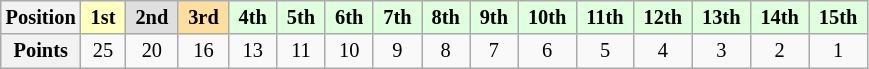<table class="wikitable" style="font-size:85%; text-align:center">
<tr>
<th>Position</th>
<td style="background:#ffffbf;"> <strong>1st</strong> </td>
<td style="background:#dfdfdf;"> <strong>2nd</strong> </td>
<td style="background:#ffdf9f;"> <strong>3rd</strong> </td>
<td style="background:#dfffdf;"> <strong>4th</strong> </td>
<td style="background:#dfffdf;"> <strong>5th</strong> </td>
<td style="background:#dfffdf;"> <strong>6th</strong> </td>
<td style="background:#dfffdf;"> <strong>7th</strong> </td>
<td style="background:#dfffdf;"> <strong>8th</strong> </td>
<td style="background:#dfffdf;"> <strong>9th</strong> </td>
<td style="background:#dfffdf;"> <strong>10th</strong> </td>
<td style="background:#dfffdf;"> <strong>11th</strong> </td>
<td style="background:#dfffdf;"> <strong>12th</strong> </td>
<td style="background:#dfffdf;"> <strong>13th</strong> </td>
<td style="background:#dfffdf;"> <strong>14th</strong> </td>
<td style="background:#dfffdf;"> <strong>15th</strong> </td>
</tr>
<tr>
<th>Points</th>
<td>25</td>
<td>20</td>
<td>16</td>
<td>13</td>
<td>11</td>
<td>10</td>
<td>9</td>
<td>8</td>
<td>7</td>
<td>6</td>
<td>5</td>
<td>4</td>
<td>3</td>
<td>2</td>
<td>1</td>
</tr>
</table>
